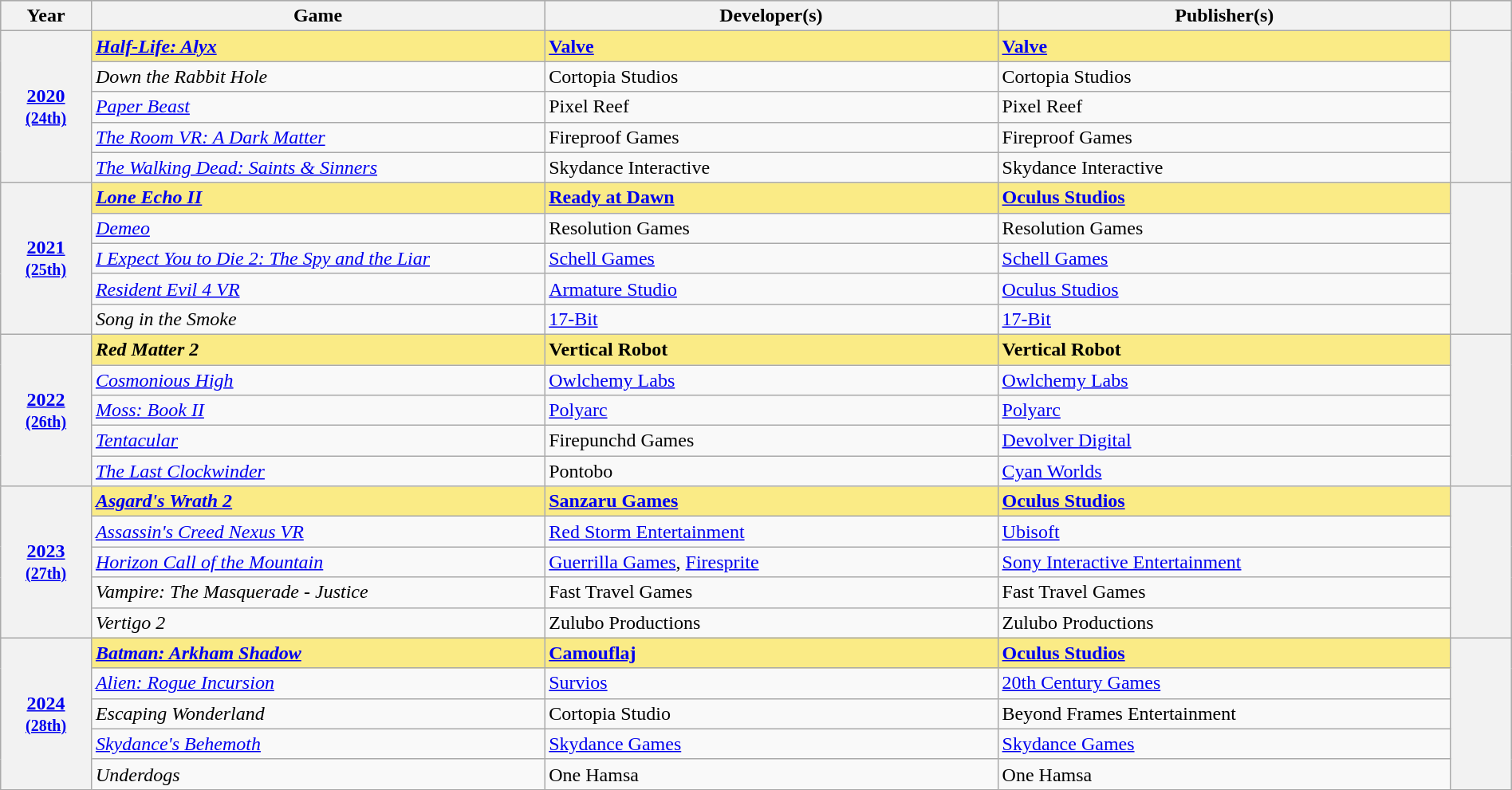<table class="wikitable sortable" style="width:100%;">
<tr style="background:#bebebe">
<th scope="col" style="width:6%;">Year</th>
<th scope="col" style="width:30%;">Game</th>
<th scope="col" style="width:30%;">Developer(s)</th>
<th scope="col" style="width:30%;">Publisher(s)</th>
<th scope="col" style="width:4%;" class="unsortable"></th>
</tr>
<tr>
<th scope="row" rowspan="5" style="text-align:center"><a href='#'>2020</a> <br><small><a href='#'>(24th)</a> </small></th>
<td style="background:#FAEB86"><strong><em><a href='#'>Half-Life: Alyx</a></em></strong></td>
<td style="background:#FAEB86"><strong><a href='#'>Valve</a></strong></td>
<td style="background:#FAEB86"><strong><a href='#'>Valve</a></strong></td>
<th scope="row" rowspan="5" style="text-align;center;"></th>
</tr>
<tr>
<td><em>Down the Rabbit Hole</em></td>
<td>Cortopia Studios</td>
<td>Cortopia Studios</td>
</tr>
<tr>
<td><em><a href='#'>Paper Beast</a></em></td>
<td>Pixel Reef</td>
<td>Pixel Reef</td>
</tr>
<tr>
<td><em><a href='#'>The Room VR: A Dark Matter</a></em></td>
<td>Fireproof Games</td>
<td>Fireproof Games</td>
</tr>
<tr>
<td><em><a href='#'>The Walking Dead: Saints & Sinners</a></em></td>
<td>Skydance Interactive</td>
<td>Skydance Interactive</td>
</tr>
<tr>
<th scope="row" rowspan="5" style="text-align:center"><a href='#'>2021</a> <br><small><a href='#'>(25th)</a> </small></th>
<td style="background:#FAEB86"><strong><em><a href='#'>Lone Echo II</a></em></strong></td>
<td style="background:#FAEB86"><strong><a href='#'>Ready at Dawn</a></strong></td>
<td style="background:#FAEB86"><strong><a href='#'>Oculus Studios</a></strong></td>
<th scope="row" rowspan="5" style="text-align;center;"></th>
</tr>
<tr>
<td><em><a href='#'>Demeo</a></em></td>
<td>Resolution Games</td>
<td>Resolution Games</td>
</tr>
<tr>
<td><em><a href='#'>I Expect You to Die 2: The Spy and the Liar</a></em></td>
<td><a href='#'>Schell Games</a></td>
<td><a href='#'>Schell Games</a></td>
</tr>
<tr>
<td><em><a href='#'>Resident Evil 4 VR</a></em></td>
<td><a href='#'>Armature Studio</a></td>
<td><a href='#'>Oculus Studios</a></td>
</tr>
<tr>
<td><em>Song in the Smoke</em></td>
<td><a href='#'>17-Bit</a></td>
<td><a href='#'>17-Bit</a></td>
</tr>
<tr>
<th scope="row" rowspan="5" style="text-align:center"><a href='#'>2022</a> <br><small><a href='#'>(26th)</a> </small></th>
<td style="background:#FAEB86"><strong><em>Red Matter 2</em></strong></td>
<td style="background:#FAEB86"><strong>Vertical Robot</strong></td>
<td style="background:#FAEB86"><strong>Vertical Robot</strong></td>
<th scope="row" rowspan="5" style="text-align;center;"></th>
</tr>
<tr>
<td><em><a href='#'>Cosmonious High</a></em></td>
<td><a href='#'>Owlchemy Labs</a></td>
<td><a href='#'>Owlchemy Labs</a></td>
</tr>
<tr>
<td><em><a href='#'>Moss: Book II</a></em></td>
<td><a href='#'>Polyarc</a></td>
<td><a href='#'>Polyarc</a></td>
</tr>
<tr>
<td><em><a href='#'>Tentacular</a></em></td>
<td>Firepunchd Games</td>
<td><a href='#'>Devolver Digital</a></td>
</tr>
<tr>
<td><em><a href='#'>The Last Clockwinder</a></em></td>
<td>Pontobo</td>
<td><a href='#'>Cyan Worlds</a></td>
</tr>
<tr>
<th scope="row" rowspan="5" style="text-align:center"><a href='#'>2023</a> <br><small><a href='#'>(27th)</a> </small></th>
<td style="background:#FAEB86"><strong><em><a href='#'>Asgard's Wrath 2</a></em></strong></td>
<td style="background:#FAEB86"><strong><a href='#'>Sanzaru Games</a></strong></td>
<td style="background:#FAEB86"><strong><a href='#'>Oculus Studios</a></strong></td>
<th scope="row" rowspan="5" style="text-align;center;"></th>
</tr>
<tr>
<td><em><a href='#'>Assassin's Creed Nexus VR</a></em></td>
<td><a href='#'>Red Storm Entertainment</a></td>
<td><a href='#'>Ubisoft</a></td>
</tr>
<tr>
<td><em><a href='#'>Horizon Call of the Mountain</a></em></td>
<td><a href='#'>Guerrilla Games</a>, <a href='#'>Firesprite</a></td>
<td><a href='#'>Sony Interactive Entertainment</a></td>
</tr>
<tr>
<td><em>Vampire: The Masquerade - Justice</em></td>
<td>Fast Travel Games</td>
<td>Fast Travel Games</td>
</tr>
<tr>
<td><em>Vertigo 2</em></td>
<td>Zulubo Productions</td>
<td>Zulubo Productions</td>
</tr>
<tr>
<th scope="row" rowspan="5" style="text-align:center"><a href='#'>2024</a> <br><small><a href='#'>(28th)</a> </small></th>
<td style="background:#FAEB86"><strong><em><a href='#'>Batman: Arkham Shadow</a></em></strong></td>
<td style="background:#FAEB86"><strong><a href='#'>Camouflaj</a></strong></td>
<td style="background:#FAEB86"><strong><a href='#'>Oculus Studios</a></strong></td>
<th scope="row" rowspan="5" style="text-align;center;"><br></th>
</tr>
<tr>
<td><em><a href='#'>Alien: Rogue Incursion</a></em></td>
<td><a href='#'>Survios</a></td>
<td><a href='#'>20th Century Games</a></td>
</tr>
<tr>
<td><em>Escaping Wonderland</em></td>
<td>Cortopia Studio</td>
<td>Beyond Frames Entertainment</td>
</tr>
<tr>
<td><em><a href='#'>Skydance's Behemoth</a></em></td>
<td><a href='#'>Skydance Games</a></td>
<td><a href='#'>Skydance Games</a></td>
</tr>
<tr>
<td><em>Underdogs</em></td>
<td>One Hamsa</td>
<td>One Hamsa</td>
</tr>
</table>
